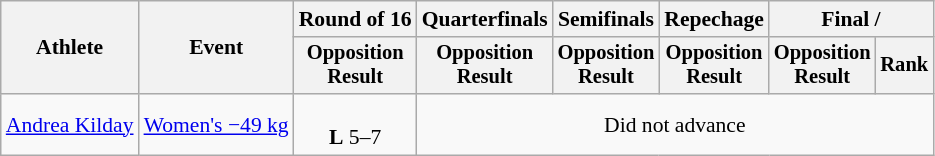<table class="wikitable" style="font-size:90%;">
<tr>
<th rowspan=2>Athlete</th>
<th rowspan=2>Event</th>
<th>Round of 16</th>
<th>Quarterfinals</th>
<th>Semifinals</th>
<th>Repechage</th>
<th colspan=2>Final / </th>
</tr>
<tr style="font-size:95%">
<th>Opposition<br>Result</th>
<th>Opposition<br>Result</th>
<th>Opposition<br>Result</th>
<th>Opposition<br>Result</th>
<th>Opposition<br>Result</th>
<th>Rank</th>
</tr>
<tr align=center>
<td align=left><a href='#'>Andrea Kilday</a></td>
<td align=left><a href='#'>Women's −49 kg</a></td>
<td><br><strong>L</strong> 5–7</td>
<td colspan=5>Did not advance</td>
</tr>
</table>
